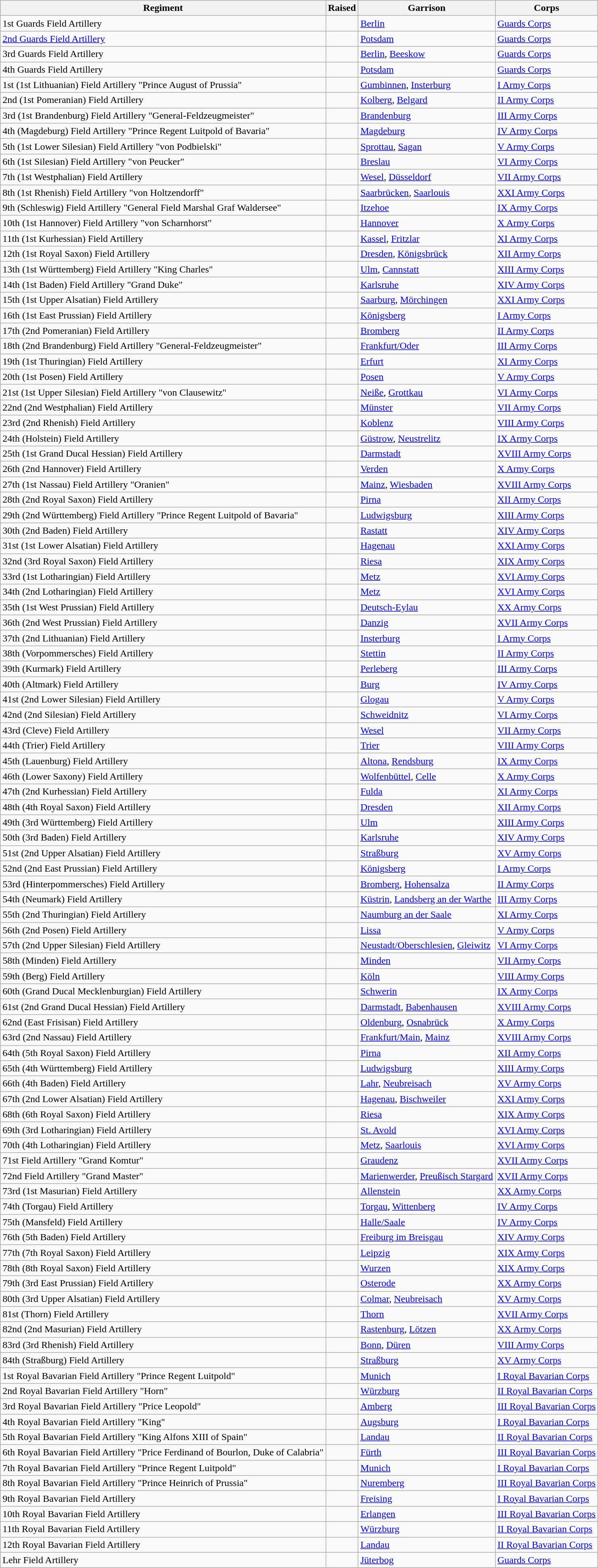<table class="wikitable sortable">
<tr>
<th>Regiment</th>
<th>Raised</th>
<th>Garrison</th>
<th>Corps</th>
</tr>
<tr>
<td>1st Guards Field Artillery</td>
<td></td>
<td><a href='#'>Berlin</a></td>
<td><a href='#'>Guards Corps</a></td>
</tr>
<tr>
<td><a href='#'>2nd Guards Field Artillery</a></td>
<td></td>
<td><a href='#'>Potsdam</a></td>
<td><a href='#'>Guards Corps</a></td>
</tr>
<tr>
<td>3rd Guards Field Artillery</td>
<td></td>
<td><a href='#'>Berlin</a>, <a href='#'>Beeskow</a></td>
<td><a href='#'>Guards Corps</a></td>
</tr>
<tr>
<td>4th Guards Field Artillery</td>
<td></td>
<td><a href='#'>Potsdam</a></td>
<td><a href='#'>Guards Corps</a></td>
</tr>
<tr>
<td>1st (1st Lithuanian) Field Artillery "Prince August of Prussia"</td>
<td></td>
<td><a href='#'>Gumbinnen</a>, <a href='#'>Insterburg</a></td>
<td><a href='#'>I Army Corps</a></td>
</tr>
<tr>
<td>2nd (1st Pomeranian) Field Artillery</td>
<td></td>
<td><a href='#'>Kolberg</a>, <a href='#'>Belgard</a></td>
<td><a href='#'>II Army Corps</a></td>
</tr>
<tr>
<td>3rd (1st Brandenburg) Field Artillery "General-Feldzeugmeister"</td>
<td></td>
<td><a href='#'>Brandenburg</a></td>
<td><a href='#'>III Army Corps</a></td>
</tr>
<tr>
<td>4th (Magdeburg) Field Artillery "Prince Regent Luitpold of Bavaria"</td>
<td></td>
<td><a href='#'>Magdeburg</a></td>
<td><a href='#'>IV Army Corps</a></td>
</tr>
<tr>
<td>5th (1st Lower Silesian) Field Artillery "von Podbielski"</td>
<td></td>
<td><a href='#'>Sprottau</a>, <a href='#'>Sagan</a></td>
<td><a href='#'>V Army Corps</a></td>
</tr>
<tr>
<td>6th (1st Silesian) Field Artillery "von Peucker"</td>
<td></td>
<td><a href='#'>Breslau</a></td>
<td><a href='#'>VI Army Corps</a></td>
</tr>
<tr>
<td>7th (1st Westphalian) Field Artillery</td>
<td></td>
<td><a href='#'>Wesel</a>, <a href='#'>Düsseldorf</a></td>
<td><a href='#'>VII Army Corps</a></td>
</tr>
<tr>
<td>8th (1st Rhenish) Field Artillery "von Holtzendorff"</td>
<td></td>
<td><a href='#'>Saarbrücken</a>, <a href='#'>Saarlouis</a></td>
<td><a href='#'>XXI Army Corps</a></td>
</tr>
<tr>
<td>9th (Schleswig) Field Artillery "General Field Marshal Graf Waldersee"</td>
<td></td>
<td><a href='#'>Itzehoe</a></td>
<td><a href='#'>IX Army Corps</a></td>
</tr>
<tr>
<td>10th (1st Hannover) Field Artillery "von Scharnhorst"</td>
<td></td>
<td><a href='#'>Hannover</a></td>
<td><a href='#'>X Army Corps</a></td>
</tr>
<tr>
<td>11th (1st Kurhessian) Field Artillery</td>
<td></td>
<td><a href='#'>Kassel</a>, <a href='#'>Fritzlar</a></td>
<td><a href='#'>XI Army Corps</a></td>
</tr>
<tr>
<td>12th (1st Royal Saxon) Field Artillery</td>
<td></td>
<td><a href='#'>Dresden</a>, <a href='#'>Königsbrück</a></td>
<td><a href='#'>XII Army Corps</a></td>
</tr>
<tr>
<td>13th (1st Württemberg) Field Artillery "King Charles"</td>
<td></td>
<td><a href='#'>Ulm</a>, <a href='#'>Cannstatt</a></td>
<td><a href='#'>XIII Army Corps</a></td>
</tr>
<tr>
<td>14th (1st Baden) Field Artillery "Grand Duke"</td>
<td></td>
<td><a href='#'>Karlsruhe</a></td>
<td><a href='#'>XIV Army Corps</a></td>
</tr>
<tr>
<td>15th (1st Upper Alsatian) Field Artillery</td>
<td></td>
<td><a href='#'>Saarburg</a>, <a href='#'>Mörchingen</a></td>
<td><a href='#'>XXI Army Corps</a></td>
</tr>
<tr>
<td>16th (1st East Prussian) Field Artillery</td>
<td></td>
<td><a href='#'>Königsberg</a></td>
<td><a href='#'>I Army Corps</a></td>
</tr>
<tr>
<td>17th (2nd Pomeranian) Field Artillery</td>
<td></td>
<td><a href='#'>Bromberg</a></td>
<td><a href='#'>II Army Corps</a></td>
</tr>
<tr>
<td>18th (2nd Brandenburg) Field Artillery "General-Feldzeugmeister"</td>
<td></td>
<td><a href='#'>Frankfurt/Oder</a></td>
<td><a href='#'>III Army Corps</a></td>
</tr>
<tr>
<td>19th (1st Thuringian) Field Artillery</td>
<td></td>
<td><a href='#'>Erfurt</a></td>
<td><a href='#'>XI Army Corps</a></td>
</tr>
<tr>
<td>20th (1st Posen) Field Artillery</td>
<td></td>
<td><a href='#'>Posen</a></td>
<td><a href='#'>V Army Corps</a></td>
</tr>
<tr>
<td>21st (1st Upper Silesian) Field Artillery "von Clausewitz"</td>
<td></td>
<td><a href='#'>Neiße</a>, <a href='#'>Grottkau</a></td>
<td><a href='#'>VI Army Corps</a></td>
</tr>
<tr>
<td>22nd (2nd Westphalian) Field Artillery</td>
<td></td>
<td><a href='#'>Münster</a></td>
<td><a href='#'>VII Army Corps</a></td>
</tr>
<tr>
<td>23rd (2nd Rhenish) Field Artillery</td>
<td></td>
<td><a href='#'>Koblenz</a></td>
<td><a href='#'>VIII Army Corps</a></td>
</tr>
<tr>
<td>24th (Holstein) Field Artillery</td>
<td></td>
<td><a href='#'>Güstrow</a>, <a href='#'>Neustrelitz</a></td>
<td><a href='#'>IX Army Corps</a></td>
</tr>
<tr>
<td>25th (1st Grand Ducal Hessian) Field Artillery</td>
<td></td>
<td><a href='#'>Darmstadt</a></td>
<td><a href='#'>XVIII Army Corps</a></td>
</tr>
<tr>
<td>26th (2nd Hannover) Field Artillery</td>
<td></td>
<td><a href='#'>Verden</a></td>
<td><a href='#'>X Army Corps</a></td>
</tr>
<tr>
<td>27th (1st Nassau) Field Artillery "Oranien"</td>
<td></td>
<td><a href='#'>Mainz</a>, <a href='#'>Wiesbaden</a></td>
<td><a href='#'>XVIII Army Corps</a></td>
</tr>
<tr>
<td>28th (2nd Royal Saxon) Field Artillery</td>
<td></td>
<td><a href='#'>Pirna</a></td>
<td><a href='#'>XII Army Corps</a></td>
</tr>
<tr>
<td>29th (2nd Württemberg) Field Artillery "Prince Regent Luitpold of Bavaria"</td>
<td></td>
<td><a href='#'>Ludwigsburg</a></td>
<td><a href='#'>XIII Army Corps</a></td>
</tr>
<tr>
<td>30th (2nd Baden) Field Artillery</td>
<td></td>
<td><a href='#'>Rastatt</a></td>
<td><a href='#'>XIV Army Corps</a></td>
</tr>
<tr>
<td>31st (1st Lower Alsatian) Field Artillery</td>
<td></td>
<td><a href='#'>Hagenau</a></td>
<td><a href='#'>XXI Army Corps</a></td>
</tr>
<tr>
<td>32nd (3rd Royal Saxon) Field Artillery</td>
<td></td>
<td><a href='#'>Riesa</a></td>
<td><a href='#'>XIX Army Corps</a></td>
</tr>
<tr>
<td>33rd (1st Lotharingian) Field Artillery</td>
<td></td>
<td><a href='#'>Metz</a></td>
<td><a href='#'>XVI Army Corps</a></td>
</tr>
<tr>
<td>34th (2nd Lotharingian) Field Artillery</td>
<td></td>
<td><a href='#'>Metz</a></td>
<td><a href='#'>XVI Army Corps</a></td>
</tr>
<tr>
<td>35th (1st West Prussian) Field Artillery</td>
<td></td>
<td><a href='#'>Deutsch-Eylau</a></td>
<td><a href='#'>XX Army Corps</a></td>
</tr>
<tr>
<td>36th (2nd West Prussian) Field Artillery</td>
<td></td>
<td><a href='#'>Danzig</a></td>
<td><a href='#'>XVII Army Corps</a></td>
</tr>
<tr>
<td>37th (2nd Lithuanian) Field Artillery</td>
<td></td>
<td><a href='#'>Insterburg</a></td>
<td><a href='#'>I Army Corps</a></td>
</tr>
<tr>
<td>38th (Vorpommersches) Field Artillery</td>
<td></td>
<td><a href='#'>Stettin</a></td>
<td><a href='#'>II Army Corps</a></td>
</tr>
<tr>
<td>39th (Kurmark) Field Artillery</td>
<td></td>
<td><a href='#'>Perleberg</a></td>
<td><a href='#'>III Army Corps</a></td>
</tr>
<tr>
<td>40th (Altmark) Field Artillery</td>
<td></td>
<td><a href='#'>Burg</a></td>
<td><a href='#'>IV Army Corps</a></td>
</tr>
<tr>
<td>41st (2nd Lower Silesian) Field Artillery</td>
<td></td>
<td><a href='#'>Glogau</a></td>
<td><a href='#'>V Army Corps</a></td>
</tr>
<tr>
<td>42nd (2nd Silesian) Field Artillery</td>
<td></td>
<td><a href='#'>Schweidnitz</a></td>
<td><a href='#'>VI Army Corps</a></td>
</tr>
<tr>
<td>43rd (Cleve) Field Artillery</td>
<td></td>
<td><a href='#'>Wesel</a></td>
<td><a href='#'>VII Army Corps</a></td>
</tr>
<tr>
<td>44th (Trier) Field Artillery</td>
<td></td>
<td><a href='#'>Trier</a></td>
<td><a href='#'>VIII Army Corps</a></td>
</tr>
<tr>
<td>45th (Lauenburg) Field Artillery</td>
<td></td>
<td><a href='#'>Altona</a>, <a href='#'>Rendsburg</a></td>
<td><a href='#'>IX Army Corps</a></td>
</tr>
<tr>
<td>46th (Lower Saxony) Field Artillery</td>
<td></td>
<td><a href='#'>Wolfenbüttel</a>, <a href='#'>Celle</a></td>
<td><a href='#'>X Army Corps</a></td>
</tr>
<tr>
<td>47th (2nd Kurhessian) Field Artillery</td>
<td></td>
<td><a href='#'>Fulda</a></td>
<td><a href='#'>XI Army Corps</a></td>
</tr>
<tr>
<td>48th (4th Royal Saxon) Field Artillery</td>
<td></td>
<td><a href='#'>Dresden</a></td>
<td><a href='#'>XII Army Corps</a></td>
</tr>
<tr>
<td>49th (3rd Württemberg) Field Artillery</td>
<td></td>
<td><a href='#'>Ulm</a></td>
<td><a href='#'>XIII Army Corps</a></td>
</tr>
<tr>
<td>50th (3rd Baden) Field Artillery</td>
<td></td>
<td><a href='#'>Karlsruhe</a></td>
<td><a href='#'>XIV Army Corps</a></td>
</tr>
<tr>
<td>51st (2nd Upper Alsatian) Field Artillery</td>
<td></td>
<td><a href='#'>Straßburg</a></td>
<td><a href='#'>XV Army Corps</a></td>
</tr>
<tr>
<td>52nd (2nd East Prussian) Field Artillery</td>
<td></td>
<td><a href='#'>Königsberg</a></td>
<td><a href='#'>I Army Corps</a></td>
</tr>
<tr>
<td>53rd (Hinterpommersches) Field Artillery</td>
<td></td>
<td><a href='#'>Bromberg</a>, <a href='#'>Hohensalza</a></td>
<td><a href='#'>II Army Corps</a></td>
</tr>
<tr>
<td>54th (Neumark) Field Artillery</td>
<td></td>
<td><a href='#'>Küstrin</a>, <a href='#'>Landsberg an der Warthe</a></td>
<td><a href='#'>III Army Corps</a></td>
</tr>
<tr>
<td>55th (2nd Thuringian) Field Artillery</td>
<td></td>
<td><a href='#'>Naumburg an der Saale</a></td>
<td><a href='#'>XI Army Corps</a></td>
</tr>
<tr>
<td>56th (2nd Posen) Field Artillery</td>
<td></td>
<td><a href='#'>Lissa</a></td>
<td><a href='#'>V Army Corps</a></td>
</tr>
<tr>
<td>57th (2nd Upper Silesian) Field Artillery</td>
<td></td>
<td><a href='#'>Neustadt/Oberschlesien</a>, <a href='#'>Gleiwitz</a></td>
<td><a href='#'>VI Army Corps</a></td>
</tr>
<tr>
<td>58th (Minden) Field Artillery</td>
<td></td>
<td><a href='#'>Minden</a></td>
<td><a href='#'>VII Army Corps</a></td>
</tr>
<tr>
<td>59th (Berg) Field Artillery</td>
<td></td>
<td><a href='#'>Köln</a></td>
<td><a href='#'>VIII Army Corps</a></td>
</tr>
<tr>
<td>60th (Grand Ducal Mecklenburgian) Field Artillery</td>
<td></td>
<td><a href='#'>Schwerin</a></td>
<td><a href='#'>IX Army Corps</a></td>
</tr>
<tr>
<td>61st (2nd Grand Ducal Hessian) Field Artillery</td>
<td></td>
<td><a href='#'>Darmstadt</a>, <a href='#'>Babenhausen</a></td>
<td><a href='#'>XVIII Army Corps</a></td>
</tr>
<tr>
<td>62nd (East Frisisan) Field Artillery</td>
<td></td>
<td><a href='#'>Oldenburg</a>, <a href='#'>Osnabrück</a></td>
<td><a href='#'>X Army Corps</a></td>
</tr>
<tr>
<td>63rd (2nd Nassau) Field Artillery</td>
<td></td>
<td><a href='#'>Frankfurt/Main</a>, <a href='#'>Mainz</a></td>
<td><a href='#'>XVIII Army Corps</a></td>
</tr>
<tr>
<td>64th (5th Royal Saxon) Field Artillery</td>
<td></td>
<td><a href='#'>Pirna</a></td>
<td><a href='#'>XII Army Corps</a></td>
</tr>
<tr>
<td>65th (4th Württemberg) Field Artillery</td>
<td></td>
<td><a href='#'>Ludwigsburg</a></td>
<td><a href='#'>XIII Army Corps</a></td>
</tr>
<tr>
<td>66th (4th Baden) Field Artillery</td>
<td></td>
<td><a href='#'>Lahr</a>, <a href='#'>Neubreisach</a></td>
<td><a href='#'>XV Army Corps</a></td>
</tr>
<tr>
<td>67th (2nd Lower Alsatian) Field Artillery</td>
<td></td>
<td><a href='#'>Hagenau</a>, <a href='#'>Bischweiler</a></td>
<td><a href='#'>XXI Army Corps</a></td>
</tr>
<tr>
<td>68th (6th Royal Saxon) Field Artillery</td>
<td></td>
<td><a href='#'>Riesa</a></td>
<td><a href='#'>XIX Army Corps</a></td>
</tr>
<tr>
<td>69th (3rd Lotharingian) Field Artillery</td>
<td></td>
<td><a href='#'>St. Avold</a></td>
<td><a href='#'>XVI Army Corps</a></td>
</tr>
<tr>
<td>70th (4th Lotharingian) Field Artillery</td>
<td></td>
<td><a href='#'>Metz</a>, <a href='#'>Saarlouis</a></td>
<td><a href='#'>XVI Army Corps</a></td>
</tr>
<tr>
<td>71st Field Artillery "Grand Komtur"</td>
<td></td>
<td><a href='#'>Graudenz</a></td>
<td><a href='#'>XVII Army Corps</a></td>
</tr>
<tr>
<td>72nd Field Artillery "Grand Master"</td>
<td></td>
<td><a href='#'>Marienwerder</a>, <a href='#'>Preußisch Stargard</a></td>
<td><a href='#'>XVII Army Corps</a></td>
</tr>
<tr>
<td>73rd (1st Masurian) Field Artillery</td>
<td></td>
<td><a href='#'>Allenstein</a></td>
<td><a href='#'>XX Army Corps</a></td>
</tr>
<tr>
<td>74th (Torgau) Field Artillery</td>
<td></td>
<td><a href='#'>Torgau</a>, <a href='#'>Wittenberg</a></td>
<td><a href='#'>IV Army Corps</a></td>
</tr>
<tr>
<td>75th (Mansfeld) Field Artillery</td>
<td></td>
<td><a href='#'>Halle/Saale</a></td>
<td><a href='#'>IV Army Corps</a></td>
</tr>
<tr>
<td>76th (5th Baden) Field Artillery</td>
<td></td>
<td><a href='#'>Freiburg im Breisgau</a></td>
<td><a href='#'>XIV Army Corps</a></td>
</tr>
<tr>
<td>77th (7th Royal Saxon) Field Artillery</td>
<td></td>
<td><a href='#'>Leipzig</a></td>
<td><a href='#'>XIX Army Corps</a></td>
</tr>
<tr>
<td>78th (8th Royal Saxon) Field Artillery</td>
<td></td>
<td><a href='#'>Wurzen</a></td>
<td><a href='#'>XIX Army Corps</a></td>
</tr>
<tr>
<td>79th (3rd East Prussian) Field Artillery</td>
<td></td>
<td><a href='#'>Osterode</a></td>
<td><a href='#'>XX Army Corps</a></td>
</tr>
<tr>
<td>80th (3rd Upper Alsatian) Field Artillery</td>
<td></td>
<td><a href='#'>Colmar</a>, <a href='#'>Neubreisach</a></td>
<td><a href='#'>XV Army Corps</a></td>
</tr>
<tr>
<td>81st (Thorn) Field Artillery</td>
<td></td>
<td><a href='#'>Thorn</a></td>
<td><a href='#'>XVII Army Corps</a></td>
</tr>
<tr>
<td>82nd (2nd Masurian) Field Artillery</td>
<td></td>
<td><a href='#'>Rastenburg</a>, <a href='#'>Lötzen</a></td>
<td><a href='#'>XX Army Corps</a></td>
</tr>
<tr>
<td>83rd (3rd Rhenish) Field Artillery</td>
<td></td>
<td><a href='#'>Bonn</a>, <a href='#'>Düren</a></td>
<td><a href='#'>VIII Army Corps</a></td>
</tr>
<tr>
<td>84th (Straßburg) Field Artillery</td>
<td></td>
<td><a href='#'>Straßburg</a></td>
<td><a href='#'>XV Army Corps</a></td>
</tr>
<tr>
<td>1st Royal Bavarian Field Artillery "Prince Regent Luitpold"</td>
<td></td>
<td><a href='#'>Munich</a></td>
<td><a href='#'>I Royal Bavarian Corps</a></td>
</tr>
<tr>
<td>2nd Royal Bavarian Field Artillery "Horn"</td>
<td></td>
<td><a href='#'>Würzburg</a></td>
<td><a href='#'>II Royal Bavarian Corps</a></td>
</tr>
<tr>
<td>3rd Royal Bavarian Field Artillery "Price Leopold"</td>
<td></td>
<td><a href='#'>Amberg</a></td>
<td><a href='#'>III Royal Bavarian Corps</a></td>
</tr>
<tr>
<td>4th Royal Bavarian Field Artillery "King"</td>
<td></td>
<td><a href='#'>Augsburg</a></td>
<td><a href='#'>I Royal Bavarian Corps</a></td>
</tr>
<tr>
<td>5th Royal Bavarian Field Artillery "King Alfons XIII of Spain"</td>
<td></td>
<td><a href='#'>Landau</a></td>
<td><a href='#'>II Royal Bavarian Corps</a></td>
</tr>
<tr>
<td>6th Royal Bavarian Field Artillery "Price Ferdinand of Bourlon, Duke of Calabria"</td>
<td></td>
<td><a href='#'>Fürth</a></td>
<td><a href='#'>III Royal Bavarian Corps</a></td>
</tr>
<tr>
<td>7th Royal Bavarian Field Artillery "Prince Regent Luitpold"</td>
<td></td>
<td><a href='#'>Munich</a></td>
<td><a href='#'>I Royal Bavarian Corps</a></td>
</tr>
<tr>
<td>8th Royal Bavarian Field Artillery "Prince Heinrich of Prussia"</td>
<td></td>
<td><a href='#'>Nuremberg</a></td>
<td><a href='#'>III Royal Bavarian Corps</a></td>
</tr>
<tr>
<td>9th Royal Bavarian Field Artillery</td>
<td></td>
<td><a href='#'>Freising</a></td>
<td><a href='#'>I Royal Bavarian Corps</a></td>
</tr>
<tr>
<td>10th Royal Bavarian Field Artillery</td>
<td></td>
<td><a href='#'>Erlangen</a></td>
<td style=white-space:nowrap><a href='#'>III Royal Bavarian Corps</a></td>
</tr>
<tr>
<td>11th Royal Bavarian Field Artillery</td>
<td></td>
<td><a href='#'>Würzburg</a></td>
<td><a href='#'>II Royal Bavarian Corps</a></td>
</tr>
<tr>
<td>12th Royal Bavarian Field Artillery</td>
<td></td>
<td><a href='#'>Landau</a></td>
<td><a href='#'>II Royal Bavarian Corps</a></td>
</tr>
<tr>
<td>Lehr Field Artillery</td>
<td></td>
<td><a href='#'>Jüterbog</a></td>
<td><a href='#'>Guards Corps</a></td>
</tr>
</table>
